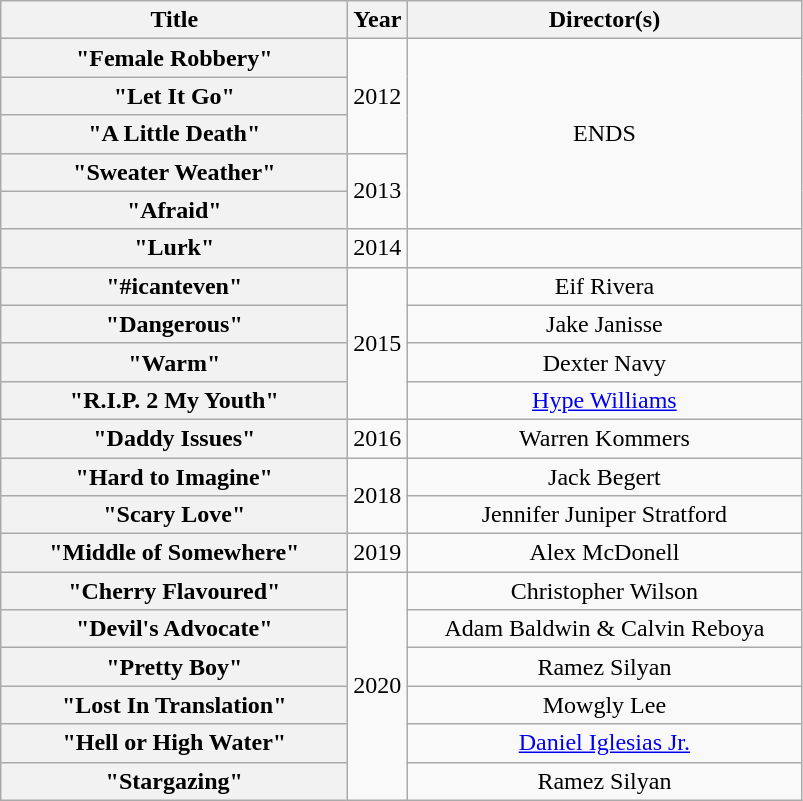<table class="wikitable plainrowheaders" style="text-align:center;">
<tr>
<th scope="col" style="width:14em;">Title</th>
<th scope="col">Year</th>
<th scope="col" style="width:16em;">Director(s)</th>
</tr>
<tr>
<th scope="row">"Female Robbery"</th>
<td rowspan="3">2012</td>
<td rowspan="5">ENDS</td>
</tr>
<tr>
<th scope="row">"Let It Go"</th>
</tr>
<tr>
<th scope="row">"A Little Death"</th>
</tr>
<tr>
<th scope="row">"Sweater Weather"</th>
<td rowspan="2">2013</td>
</tr>
<tr>
<th scope="row">"Afraid"</th>
</tr>
<tr>
<th scope="row">"Lurk"</th>
<td>2014</td>
<td></td>
</tr>
<tr>
<th scope="row">"#icanteven"</th>
<td rowspan="4">2015</td>
<td>Eif Rivera</td>
</tr>
<tr>
<th scope="row">"Dangerous"</th>
<td>Jake Janisse </td>
</tr>
<tr>
<th scope="row">"Warm"</th>
<td>Dexter Navy</td>
</tr>
<tr>
<th scope="row">"R.I.P. 2 My Youth"</th>
<td><a href='#'>Hype Williams</a></td>
</tr>
<tr>
<th scope="row">"Daddy Issues"</th>
<td>2016</td>
<td>Warren Kommers</td>
</tr>
<tr>
<th scope="row">"Hard to Imagine"</th>
<td rowspan="2">2018</td>
<td>Jack Begert</td>
</tr>
<tr>
<th scope="row">"Scary Love"</th>
<td>Jennifer Juniper Stratford</td>
</tr>
<tr>
<th scope="row">"Middle of Somewhere"</th>
<td>2019</td>
<td>Alex McDonell</td>
</tr>
<tr>
<th scope="row">"Cherry Flavoured"</th>
<td rowspan="6">2020</td>
<td>Christopher Wilson</td>
</tr>
<tr>
<th scope="row">"Devil's Advocate"</th>
<td>Adam Baldwin & Calvin Reboya</td>
</tr>
<tr>
<th scope="row">"Pretty Boy"</th>
<td>Ramez Silyan</td>
</tr>
<tr>
<th scope="row">"Lost In Translation"</th>
<td>Mowgly Lee</td>
</tr>
<tr>
<th scope="row">"Hell or High Water"</th>
<td><a href='#'>Daniel Iglesias Jr.</a></td>
</tr>
<tr>
<th scope="row">"Stargazing"</th>
<td>Ramez Silyan</td>
</tr>
</table>
